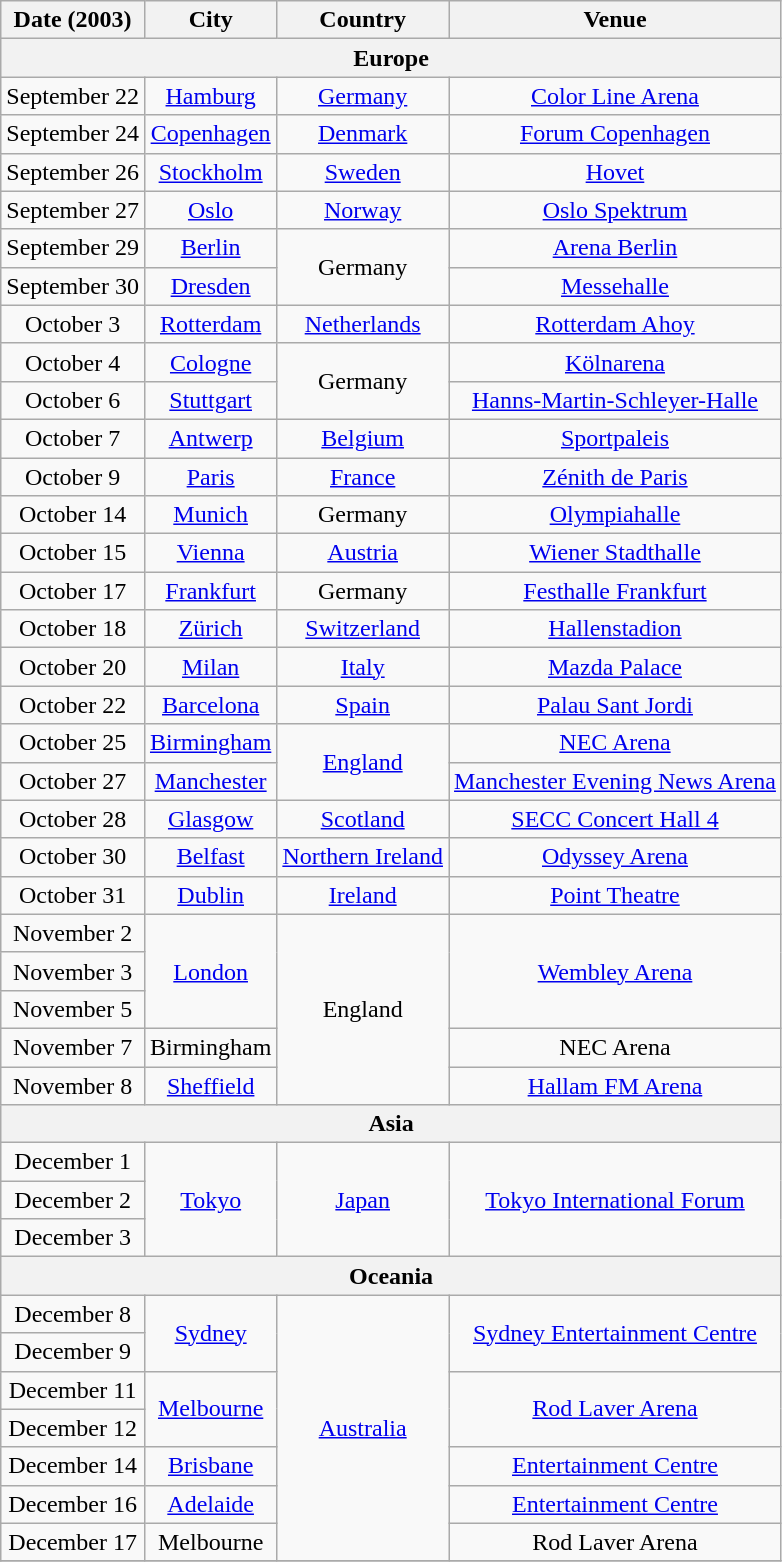<table class="wikitable" style="text-align:center;">
<tr>
<th scope="col">Date (2003)</th>
<th scope="col">City</th>
<th scope="col">Country</th>
<th scope="col">Venue</th>
</tr>
<tr>
<th colspan="4">Europe</th>
</tr>
<tr>
<td>September 22</td>
<td><a href='#'>Hamburg</a></td>
<td><a href='#'>Germany</a></td>
<td><a href='#'>Color Line Arena</a></td>
</tr>
<tr>
<td>September 24</td>
<td><a href='#'>Copenhagen</a></td>
<td><a href='#'>Denmark</a></td>
<td><a href='#'>Forum Copenhagen</a></td>
</tr>
<tr>
<td>September 26</td>
<td><a href='#'>Stockholm</a></td>
<td><a href='#'>Sweden</a></td>
<td><a href='#'>Hovet</a></td>
</tr>
<tr>
<td>September 27</td>
<td><a href='#'>Oslo</a></td>
<td><a href='#'>Norway</a></td>
<td><a href='#'>Oslo Spektrum</a></td>
</tr>
<tr>
<td>September 29</td>
<td><a href='#'>Berlin</a></td>
<td rowspan="2">Germany</td>
<td><a href='#'>Arena Berlin</a></td>
</tr>
<tr>
<td>September 30</td>
<td><a href='#'>Dresden</a></td>
<td><a href='#'>Messehalle</a></td>
</tr>
<tr>
<td>October 3</td>
<td><a href='#'>Rotterdam</a></td>
<td><a href='#'>Netherlands</a></td>
<td><a href='#'>Rotterdam Ahoy</a></td>
</tr>
<tr>
<td>October 4</td>
<td><a href='#'>Cologne</a></td>
<td rowspan="2">Germany</td>
<td><a href='#'>Kölnarena</a></td>
</tr>
<tr>
<td>October 6</td>
<td><a href='#'>Stuttgart</a></td>
<td><a href='#'>Hanns-Martin-Schleyer-Halle</a></td>
</tr>
<tr>
<td>October 7</td>
<td><a href='#'>Antwerp</a></td>
<td><a href='#'>Belgium</a></td>
<td><a href='#'>Sportpaleis</a></td>
</tr>
<tr>
<td>October 9</td>
<td><a href='#'>Paris</a></td>
<td><a href='#'>France</a></td>
<td><a href='#'>Zénith de Paris</a></td>
</tr>
<tr>
<td>October 14</td>
<td><a href='#'>Munich</a></td>
<td>Germany</td>
<td><a href='#'>Olympiahalle</a></td>
</tr>
<tr>
<td>October 15</td>
<td><a href='#'>Vienna</a></td>
<td><a href='#'>Austria</a></td>
<td><a href='#'>Wiener Stadthalle</a></td>
</tr>
<tr>
<td>October 17</td>
<td><a href='#'>Frankfurt</a></td>
<td>Germany</td>
<td><a href='#'>Festhalle Frankfurt</a></td>
</tr>
<tr>
<td>October 18</td>
<td><a href='#'>Zürich</a></td>
<td><a href='#'>Switzerland</a></td>
<td><a href='#'>Hallenstadion</a></td>
</tr>
<tr>
<td>October 20</td>
<td><a href='#'>Milan</a></td>
<td><a href='#'>Italy</a></td>
<td><a href='#'>Mazda Palace</a></td>
</tr>
<tr>
<td>October 22</td>
<td><a href='#'>Barcelona</a></td>
<td><a href='#'>Spain</a></td>
<td><a href='#'>Palau Sant Jordi</a></td>
</tr>
<tr>
<td>October 25</td>
<td><a href='#'>Birmingham</a></td>
<td rowspan="2"><a href='#'>England</a></td>
<td><a href='#'>NEC Arena</a></td>
</tr>
<tr>
<td>October 27</td>
<td><a href='#'>Manchester</a></td>
<td><a href='#'>Manchester Evening News Arena</a></td>
</tr>
<tr>
<td>October 28</td>
<td><a href='#'>Glasgow</a></td>
<td><a href='#'>Scotland</a></td>
<td><a href='#'>SECC Concert Hall 4</a></td>
</tr>
<tr>
<td>October 30</td>
<td><a href='#'>Belfast</a></td>
<td><a href='#'>Northern Ireland</a></td>
<td><a href='#'>Odyssey Arena</a></td>
</tr>
<tr>
<td>October 31</td>
<td><a href='#'>Dublin</a></td>
<td><a href='#'>Ireland</a></td>
<td><a href='#'>Point Theatre</a></td>
</tr>
<tr>
<td>November 2</td>
<td rowspan="3"><a href='#'>London</a></td>
<td rowspan="5">England</td>
<td rowspan="3"><a href='#'>Wembley Arena</a></td>
</tr>
<tr>
<td>November 3</td>
</tr>
<tr>
<td>November 5</td>
</tr>
<tr>
<td>November 7</td>
<td>Birmingham</td>
<td>NEC Arena</td>
</tr>
<tr>
<td>November 8</td>
<td><a href='#'>Sheffield</a></td>
<td><a href='#'>Hallam FM Arena</a></td>
</tr>
<tr>
<th colspan="4">Asia</th>
</tr>
<tr>
<td>December 1</td>
<td rowspan="3"><a href='#'>Tokyo</a></td>
<td rowspan="3"><a href='#'>Japan</a></td>
<td rowspan="3"><a href='#'>Tokyo International Forum</a></td>
</tr>
<tr>
<td>December 2</td>
</tr>
<tr>
<td>December 3</td>
</tr>
<tr>
<th colspan="4">Oceania</th>
</tr>
<tr>
<td>December 8</td>
<td rowspan="2"><a href='#'>Sydney</a></td>
<td rowspan="7"><a href='#'>Australia</a></td>
<td rowspan="2"><a href='#'>Sydney Entertainment Centre</a></td>
</tr>
<tr>
<td>December 9</td>
</tr>
<tr>
<td>December 11</td>
<td rowspan="2"><a href='#'>Melbourne</a></td>
<td rowspan="2"><a href='#'>Rod Laver Arena</a></td>
</tr>
<tr>
<td>December 12</td>
</tr>
<tr>
<td>December 14</td>
<td><a href='#'>Brisbane</a></td>
<td><a href='#'>Entertainment Centre</a></td>
</tr>
<tr>
<td>December 16</td>
<td><a href='#'>Adelaide</a></td>
<td><a href='#'>Entertainment Centre</a></td>
</tr>
<tr>
<td>December 17</td>
<td>Melbourne</td>
<td>Rod Laver Arena</td>
</tr>
<tr>
</tr>
</table>
